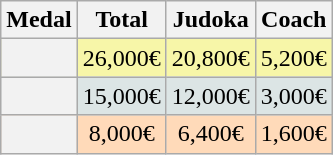<table class=wikitable style="text-align:center;">
<tr>
<th>Medal</th>
<th>Total</th>
<th>Judoka</th>
<th>Coach</th>
</tr>
<tr bgcolor=F7F6A8>
<th></th>
<td>26,000€</td>
<td>20,800€</td>
<td>5,200€</td>
</tr>
<tr bgcolor=DCE5E5>
<th></th>
<td>15,000€</td>
<td>12,000€</td>
<td>3,000€</td>
</tr>
<tr bgcolor=FFDAB9>
<th></th>
<td>8,000€</td>
<td>6,400€</td>
<td>1,600€</td>
</tr>
</table>
